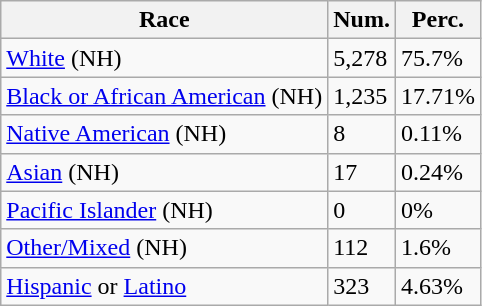<table class="wikitable">
<tr>
<th>Race</th>
<th>Num.</th>
<th>Perc.</th>
</tr>
<tr>
<td><a href='#'>White</a> (NH)</td>
<td>5,278</td>
<td>75.7%</td>
</tr>
<tr>
<td><a href='#'>Black or African American</a> (NH)</td>
<td>1,235</td>
<td>17.71%</td>
</tr>
<tr>
<td><a href='#'>Native American</a> (NH)</td>
<td>8</td>
<td>0.11%</td>
</tr>
<tr>
<td><a href='#'>Asian</a> (NH)</td>
<td>17</td>
<td>0.24%</td>
</tr>
<tr>
<td><a href='#'>Pacific Islander</a> (NH)</td>
<td>0</td>
<td>0%</td>
</tr>
<tr>
<td><a href='#'>Other/Mixed</a> (NH)</td>
<td>112</td>
<td>1.6%</td>
</tr>
<tr>
<td><a href='#'>Hispanic</a> or <a href='#'>Latino</a></td>
<td>323</td>
<td>4.63%</td>
</tr>
</table>
